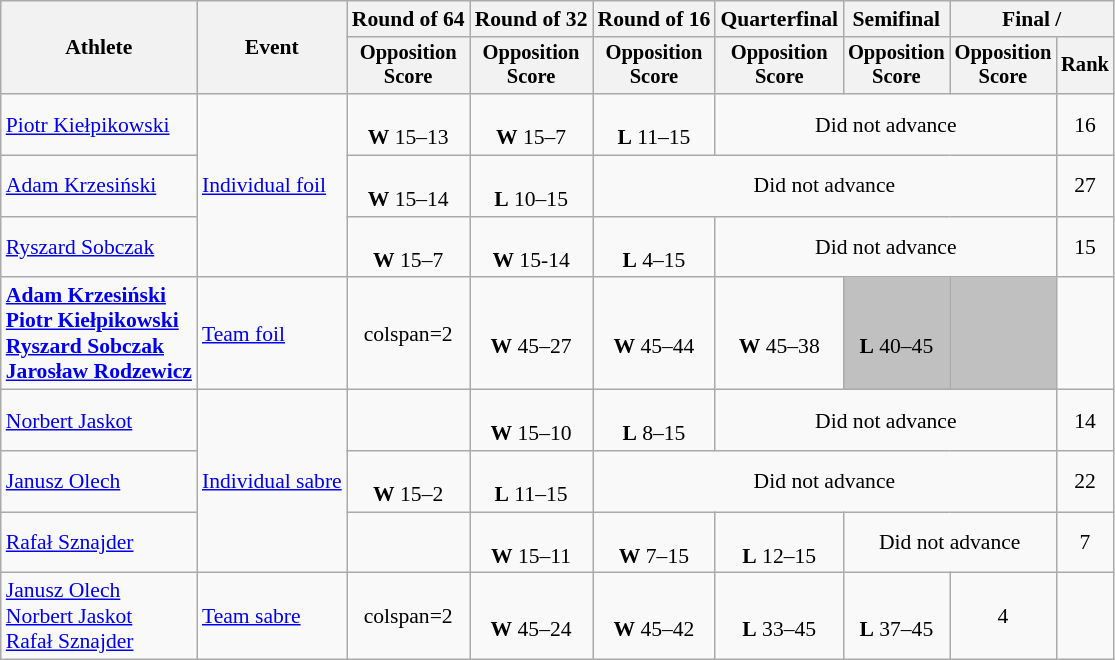<table class="wikitable" style="font-size:90%">
<tr>
<th rowspan="2">Athlete</th>
<th rowspan="2">Event</th>
<th>Round of 64</th>
<th>Round of 32</th>
<th>Round of 16</th>
<th>Quarterfinal</th>
<th>Semifinal</th>
<th colspan=2>Final / </th>
</tr>
<tr style="font-size:95%">
<th>Opposition <br> Score</th>
<th>Opposition <br> Score</th>
<th>Opposition <br> Score</th>
<th>Opposition <br> Score</th>
<th>Opposition <br> Score</th>
<th>Opposition <br> Score</th>
<th>Rank</th>
</tr>
<tr align=center>
<td align=left><a href='#'>Piotr Kiełpikowski</a></td>
<td align=left rowspan=3><a href='#'>Individual foil</a></td>
<td><br><strong>W</strong> 15–13</td>
<td><br><strong>W</strong> 15–7</td>
<td><br><strong>L</strong> 11–15</td>
<td colspan=3>Did not advance</td>
<td>16</td>
</tr>
<tr align=center>
<td align=left><a href='#'>Adam Krzesiński</a></td>
<td><br><strong>W</strong> 15–14</td>
<td><br><strong>L</strong> 10–15</td>
<td colspan=4>Did not advance</td>
<td>27</td>
</tr>
<tr align=center>
<td align=left><a href='#'>Ryszard Sobczak</a></td>
<td><br><strong>W</strong> 15–7</td>
<td><br><strong>W</strong> 15-14</td>
<td><br><strong>L</strong> 4–15</td>
<td colspan=3>Did not advance</td>
<td>15</td>
</tr>
<tr align=center>
<td align=left><strong><a href='#'>Adam Krzesiński</a><br><a href='#'>Piotr Kiełpikowski</a><br><a href='#'>Ryszard Sobczak</a><br><a href='#'>Jarosław Rodzewicz</a></strong></td>
<td align=left><a href='#'>Team foil</a></td>
<td>colspan=2 </td>
<td><br><strong>W</strong> 45–27</td>
<td><br><strong>W</strong> 45–44</td>
<td><br><strong>W</strong> 45–38</td>
<td align="center" bgcolor='silver'><br><strong>L</strong> 40–45</td>
<td align="center" bgcolor='silver'></td>
</tr>
<tr align=center>
<td align=left><a href='#'>Norbert Jaskot</a></td>
<td align=left rowspan=3><a href='#'>Individual sabre</a></td>
<td></td>
<td><br><strong>W</strong> 15–10</td>
<td><br><strong>L</strong> 8–15</td>
<td colspan=3>Did not advance</td>
<td>14</td>
</tr>
<tr align=center>
<td align=left><a href='#'>Janusz Olech</a></td>
<td><br><strong>W</strong> 15–2</td>
<td><br><strong>L</strong> 11–15</td>
<td colspan=4>Did not advance</td>
<td>22</td>
</tr>
<tr align=center>
<td align=left><a href='#'>Rafał Sznajder</a></td>
<td></td>
<td><br><strong>W</strong> 15–11</td>
<td><br><strong>W</strong> 7–15</td>
<td><br><strong>L</strong> 12–15</td>
<td colspan=2>Did not advance</td>
<td>7</td>
</tr>
<tr align=center>
<td align=left><a href='#'>Janusz Olech</a><br><a href='#'>Norbert Jaskot</a><br><a href='#'>Rafał Sznajder</a></td>
<td align=left><a href='#'>Team sabre</a></td>
<td>colspan=2 </td>
<td><br><strong>W</strong> 45–24</td>
<td><br><strong>W</strong> 45–42</td>
<td><br><strong>L</strong> 33–45</td>
<td><br><strong>L</strong> 37–45</td>
<td>4</td>
</tr>
</table>
